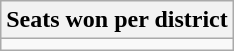<table class=wikitable style=float:right>
<tr>
<th>Seats won per district</th>
</tr>
<tr>
<td></td>
</tr>
</table>
